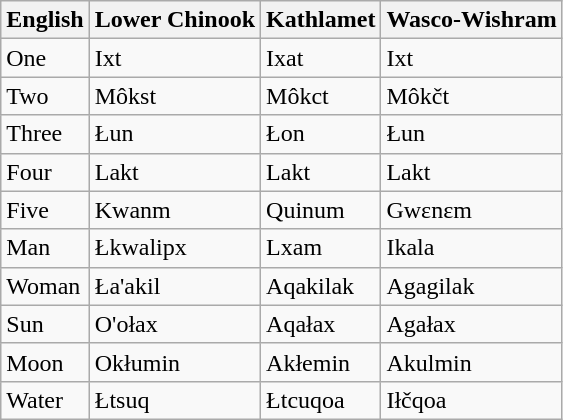<table class="wikitable">
<tr>
<th>English</th>
<th>Lower Chinook </th>
<th>Kathlamet </th>
<th>Wasco-Wishram</th>
</tr>
<tr>
<td>One</td>
<td>Ixt</td>
<td>Ixat</td>
<td>Ixt</td>
</tr>
<tr>
<td>Two</td>
<td>Môkst</td>
<td>Môkct</td>
<td>Môkčt</td>
</tr>
<tr>
<td>Three</td>
<td>Łun</td>
<td>Łon</td>
<td>Łun</td>
</tr>
<tr>
<td>Four</td>
<td>Lakt</td>
<td>Lakt</td>
<td>Lakt</td>
</tr>
<tr>
<td>Five</td>
<td>Kwanm</td>
<td>Quinum</td>
<td>Gwεnεm</td>
</tr>
<tr>
<td>Man</td>
<td>Łkwalipx</td>
<td>Lxam</td>
<td>Ikala</td>
</tr>
<tr>
<td>Woman</td>
<td>Ła'akil</td>
<td>Aqakilak</td>
<td>Agagilak</td>
</tr>
<tr>
<td>Sun</td>
<td>O'ołax</td>
<td>Aqałax</td>
<td>Agałax</td>
</tr>
<tr>
<td>Moon</td>
<td>Okłumin</td>
<td>Akłemin</td>
<td>Akulmin</td>
</tr>
<tr>
<td>Water</td>
<td>Łtsuq</td>
<td>Łtcuqoa</td>
<td>Iłčqoa</td>
</tr>
</table>
